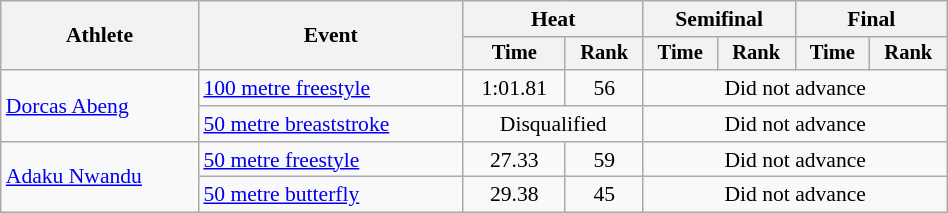<table class="wikitable" style="text-align:center; font-size:90%; width:50%;">
<tr>
<th rowspan="2">Athlete</th>
<th rowspan="2">Event</th>
<th colspan="2">Heat</th>
<th colspan="2">Semifinal</th>
<th colspan="2">Final</th>
</tr>
<tr style="font-size:95%">
<th>Time</th>
<th>Rank</th>
<th>Time</th>
<th>Rank</th>
<th>Time</th>
<th>Rank</th>
</tr>
<tr>
<td align=left rowspan=2><a href='#'>Dorcas Abeng</a></td>
<td align=left><a href='#'>100 metre freestyle</a></td>
<td>1:01.81</td>
<td>56</td>
<td colspan=4>Did not advance</td>
</tr>
<tr>
<td align=left><a href='#'>50 metre breaststroke</a></td>
<td colspan=2>Disqualified</td>
<td colspan=4>Did not advance</td>
</tr>
<tr>
<td align=left rowspan=2><a href='#'>Adaku Nwandu</a></td>
<td align=left><a href='#'>50 metre freestyle</a></td>
<td>27.33</td>
<td>59</td>
<td colspan=4>Did not advance</td>
</tr>
<tr>
<td align=left><a href='#'>50 metre butterfly</a></td>
<td>29.38</td>
<td>45</td>
<td colspan=4>Did not advance</td>
</tr>
</table>
